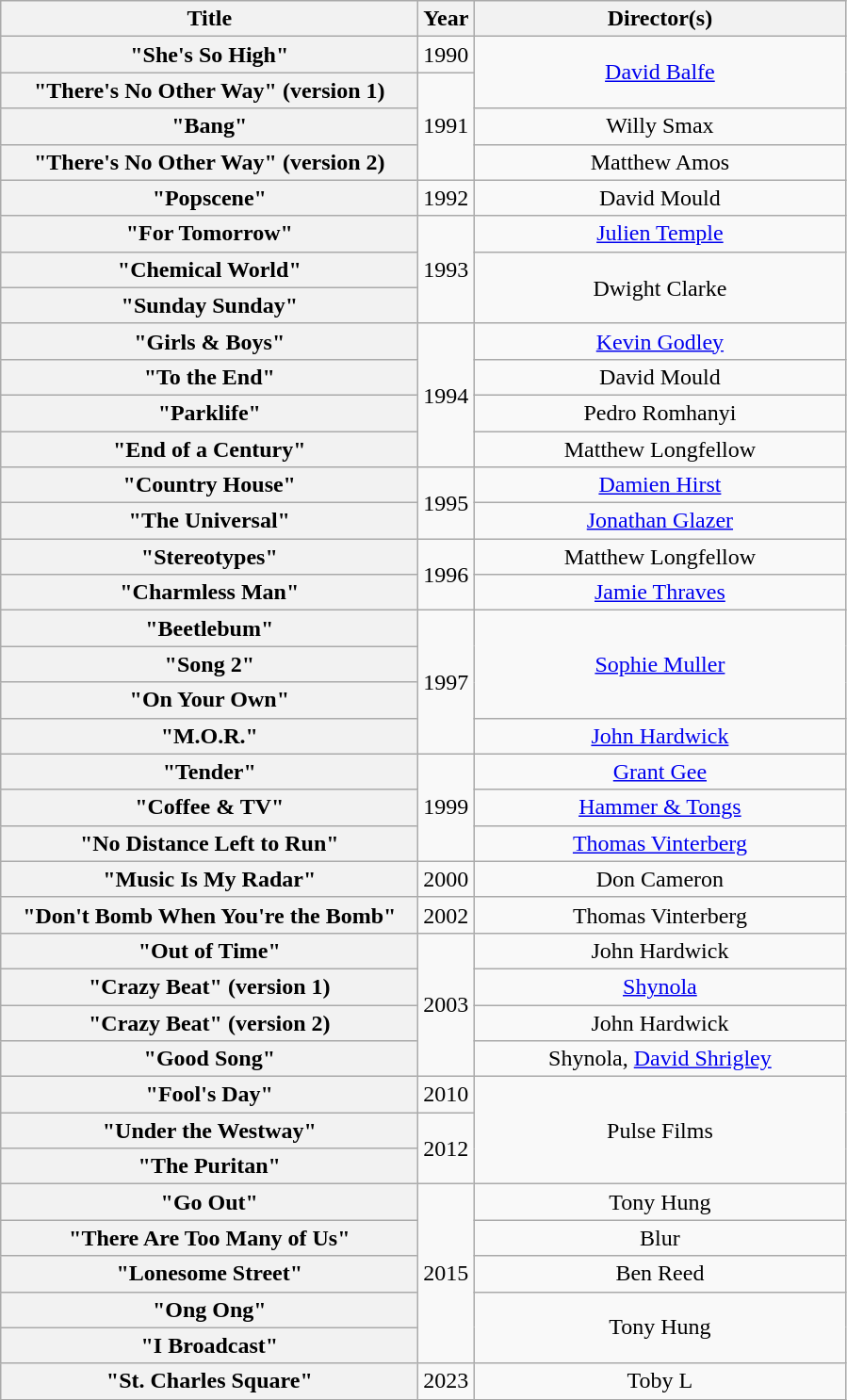<table class="wikitable plainrowheaders" style="text-align:center;">
<tr>
<th scope="col" style="width:18em;">Title</th>
<th scope="col">Year</th>
<th scope="col" style="width:16em;">Director(s)</th>
</tr>
<tr>
<th scope="row">"She's So High"</th>
<td>1990</td>
<td rowspan="2"><a href='#'>David Balfe</a></td>
</tr>
<tr>
<th scope="row">"There's No Other Way" (version 1)</th>
<td rowspan="3">1991</td>
</tr>
<tr>
<th scope="row">"Bang"</th>
<td>Willy Smax</td>
</tr>
<tr>
<th scope="row">"There's No Other Way" (version 2)</th>
<td>Matthew Amos</td>
</tr>
<tr>
<th scope="row">"Popscene"</th>
<td>1992</td>
<td>David Mould</td>
</tr>
<tr>
<th scope="row">"For Tomorrow"</th>
<td rowspan="3">1993</td>
<td><a href='#'>Julien Temple</a></td>
</tr>
<tr>
<th scope="row">"Chemical World"</th>
<td rowspan="2">Dwight Clarke</td>
</tr>
<tr>
<th scope="row">"Sunday Sunday"</th>
</tr>
<tr>
<th scope="row">"Girls & Boys"</th>
<td rowspan="4">1994</td>
<td><a href='#'>Kevin Godley</a></td>
</tr>
<tr>
<th scope="row">"To the End"</th>
<td>David Mould</td>
</tr>
<tr>
<th scope="row">"Parklife"</th>
<td>Pedro Romhanyi</td>
</tr>
<tr>
<th scope="row">"End of a Century"</th>
<td>Matthew Longfellow</td>
</tr>
<tr>
<th scope="row">"Country House"</th>
<td rowspan="2">1995</td>
<td><a href='#'>Damien Hirst</a></td>
</tr>
<tr>
<th scope="row">"The Universal"</th>
<td><a href='#'>Jonathan Glazer</a></td>
</tr>
<tr>
<th scope="row">"Stereotypes"</th>
<td rowspan="2">1996</td>
<td>Matthew Longfellow</td>
</tr>
<tr>
<th scope="row">"Charmless Man"</th>
<td><a href='#'>Jamie Thraves</a></td>
</tr>
<tr>
<th scope="row">"Beetlebum"</th>
<td rowspan="4">1997</td>
<td rowspan="3"><a href='#'>Sophie Muller</a></td>
</tr>
<tr>
<th scope="row">"Song 2"</th>
</tr>
<tr>
<th scope="row">"On Your Own"</th>
</tr>
<tr>
<th scope="row">"M.O.R."</th>
<td><a href='#'>John Hardwick</a></td>
</tr>
<tr>
<th scope="row">"Tender"</th>
<td rowspan="3">1999</td>
<td><a href='#'>Grant Gee</a></td>
</tr>
<tr>
<th scope="row">"Coffee & TV"</th>
<td><a href='#'>Hammer & Tongs</a></td>
</tr>
<tr>
<th scope="row">"No Distance Left to Run"</th>
<td><a href='#'>Thomas Vinterberg</a></td>
</tr>
<tr>
<th scope="row">"Music Is My Radar"</th>
<td>2000</td>
<td>Don Cameron</td>
</tr>
<tr>
<th scope="row">"Don't Bomb When You're the Bomb"</th>
<td>2002</td>
<td>Thomas Vinterberg</td>
</tr>
<tr>
<th scope="row">"Out of Time"</th>
<td rowspan="4">2003</td>
<td>John Hardwick</td>
</tr>
<tr>
<th scope="row">"Crazy Beat" (version 1)</th>
<td><a href='#'>Shynola</a></td>
</tr>
<tr>
<th scope="row">"Crazy Beat" (version 2)</th>
<td>John Hardwick</td>
</tr>
<tr>
<th scope="row">"Good Song"</th>
<td>Shynola, <a href='#'>David Shrigley</a></td>
</tr>
<tr>
<th scope="row">"Fool's Day"</th>
<td>2010</td>
<td rowspan="3">Pulse Films</td>
</tr>
<tr>
<th scope="row">"Under the Westway"</th>
<td rowspan="2">2012</td>
</tr>
<tr>
<th scope="row">"The Puritan"</th>
</tr>
<tr>
<th scope="row">"Go Out"</th>
<td rowspan="5">2015</td>
<td>Tony Hung</td>
</tr>
<tr>
<th scope="row">"There Are Too Many of Us"</th>
<td>Blur</td>
</tr>
<tr>
<th scope="row">"Lonesome Street"</th>
<td>Ben Reed</td>
</tr>
<tr>
<th scope="row">"Ong Ong"</th>
<td rowspan="2">Tony Hung</td>
</tr>
<tr>
<th scope="row">"I Broadcast"</th>
</tr>
<tr>
<th scope="row">"St. Charles Square"</th>
<td>2023</td>
<td>Toby L</td>
</tr>
</table>
